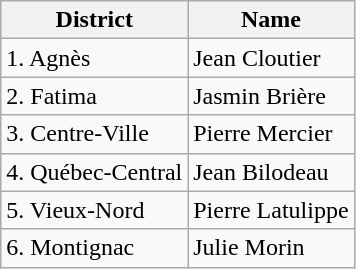<table class="wikitable">
<tr>
<th>District</th>
<th>Name</th>
</tr>
<tr>
<td>1. Agnès</td>
<td>Jean Cloutier</td>
</tr>
<tr>
<td>2. Fatima</td>
<td>Jasmin Brière</td>
</tr>
<tr>
<td>3. Centre-Ville</td>
<td>Pierre Mercier</td>
</tr>
<tr>
<td>4. Québec-Central</td>
<td>Jean Bilodeau</td>
</tr>
<tr>
<td>5. Vieux-Nord</td>
<td>Pierre Latulippe</td>
</tr>
<tr>
<td>6. Montignac</td>
<td>Julie Morin</td>
</tr>
</table>
